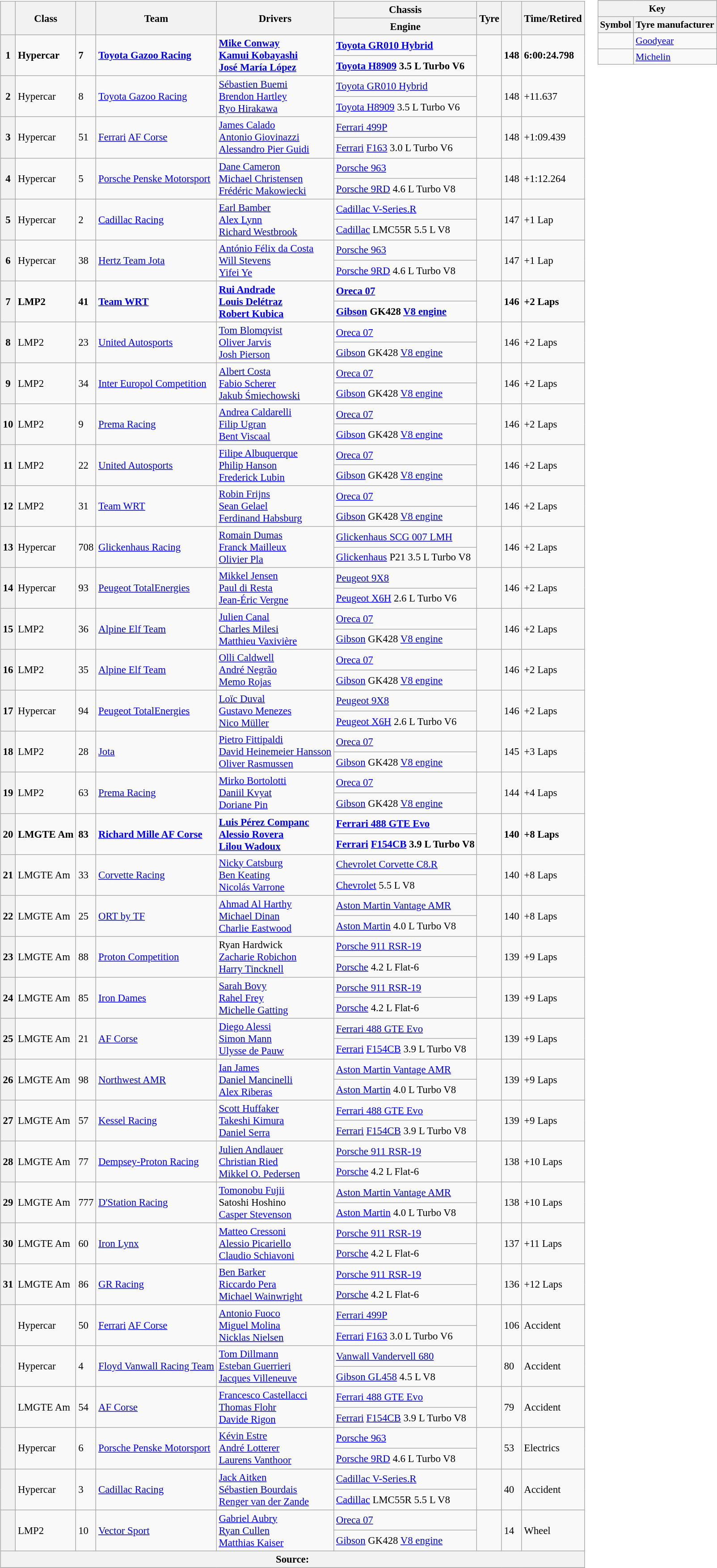<table>
<tr valign="top">
<td><br><table class="wikitable" style="font-size:95%;">
<tr>
<th rowspan=2></th>
<th rowspan=2>Class</th>
<th rowspan=2></th>
<th rowspan=2>Team</th>
<th rowspan=2>Drivers</th>
<th>Chassis</th>
<th rowspan=2>Tyre</th>
<th rowspan=2></th>
<th rowspan=2>Time/Retired</th>
</tr>
<tr>
<th>Engine</th>
</tr>
<tr style="font-weight:bold;">
<th rowspan=2>1</th>
<td rowspan=2>Hypercar</td>
<td rowspan=2>7</td>
<td rowspan=2> <a href='#'>Toyota Gazoo Racing</a></td>
<td rowspan=2> <a href='#'>Mike Conway</a><br> <a href='#'>Kamui Kobayashi</a><br> <a href='#'>José María López</a></td>
<td><a href='#'>Toyota GR010 Hybrid</a></td>
<td rowspan=2></td>
<td rowspan=2>148</td>
<td rowspan=2>6:00:24.798</td>
</tr>
<tr style="font-weight:bold;">
<td><a href='#'>Toyota H8909</a> 3.5 L Turbo V6</td>
</tr>
<tr>
<th rowspan=2>2</th>
<td rowspan=2>Hypercar</td>
<td rowspan=2>8</td>
<td rowspan=2> <a href='#'>Toyota Gazoo Racing</a></td>
<td rowspan=2> <a href='#'>Sébastien Buemi</a><br> <a href='#'>Brendon Hartley</a><br> <a href='#'>Ryo Hirakawa</a></td>
<td><a href='#'>Toyota GR010 Hybrid</a></td>
<td rowspan=2></td>
<td rowspan=2>148</td>
<td rowspan=2>+11.637</td>
</tr>
<tr>
<td><a href='#'>Toyota H8909</a> 3.5 L Turbo V6</td>
</tr>
<tr>
<th rowspan=2>3</th>
<td rowspan=2>Hypercar</td>
<td rowspan=2>51</td>
<td rowspan=2> <a href='#'>Ferrari</a> <a href='#'>AF Corse</a></td>
<td rowspan=2> <a href='#'>James Calado</a><br> <a href='#'>Antonio Giovinazzi</a><br> <a href='#'>Alessandro Pier Guidi</a></td>
<td><a href='#'>Ferrari 499P</a></td>
<td rowspan=2></td>
<td rowspan=2>148</td>
<td rowspan=2>+1:09.439</td>
</tr>
<tr>
<td><a href='#'>Ferrari</a> <a href='#'>F163</a> 3.0 L Turbo V6</td>
</tr>
<tr>
<th rowspan=2>4</th>
<td rowspan=2>Hypercar</td>
<td rowspan=2>5</td>
<td rowspan=2> <a href='#'>Porsche Penske Motorsport</a></td>
<td rowspan=2> <a href='#'>Dane Cameron</a><br> <a href='#'>Michael Christensen</a><br> <a href='#'>Frédéric Makowiecki</a></td>
<td><a href='#'>Porsche 963</a></td>
<td rowspan=2></td>
<td rowspan=2>148</td>
<td rowspan=2>+1:12.264</td>
</tr>
<tr>
<td><a href='#'>Porsche 9RD</a> 4.6 L Turbo V8</td>
</tr>
<tr>
<th rowspan=2>5</th>
<td rowspan=2>Hypercar</td>
<td rowspan=2>2</td>
<td rowspan=2> <a href='#'>Cadillac Racing</a></td>
<td rowspan=2> <a href='#'>Earl Bamber</a><br> <a href='#'>Alex Lynn</a><br> <a href='#'>Richard Westbrook</a></td>
<td><a href='#'>Cadillac V-Series.R</a></td>
<td rowspan=2></td>
<td rowspan=2>147</td>
<td rowspan=2>+1 Lap</td>
</tr>
<tr>
<td><a href='#'>Cadillac</a> LMC55R 5.5 L V8</td>
</tr>
<tr>
<th rowspan=2>6</th>
<td rowspan=2>Hypercar</td>
<td rowspan=2>38</td>
<td rowspan=2> <a href='#'>Hertz Team Jota</a></td>
<td rowspan=2> <a href='#'>António Félix da Costa</a><br> <a href='#'>Will Stevens</a><br> <a href='#'>Yifei Ye</a></td>
<td><a href='#'>Porsche 963</a></td>
<td rowspan=2></td>
<td rowspan=2>147</td>
<td rowspan=2>+1 Lap</td>
</tr>
<tr>
<td><a href='#'>Porsche 9RD</a> 4.6 L Turbo V8</td>
</tr>
<tr style="font-weight:bold;">
<th rowspan=2>7</th>
<td rowspan=2>LMP2</td>
<td rowspan=2>41</td>
<td rowspan=2> <a href='#'>Team WRT</a></td>
<td rowspan=2> <a href='#'>Rui Andrade</a><br> <a href='#'>Louis Delétraz</a><br> <a href='#'>Robert Kubica</a></td>
<td><a href='#'>Oreca 07</a></td>
<td rowspan=2></td>
<td rowspan=2>146</td>
<td rowspan=2>+2 Laps</td>
</tr>
<tr style="font-weight:bold;">
<td><a href='#'>Gibson</a> GK428 <a href='#'>V8 engine</a></td>
</tr>
<tr>
<th rowspan=2>8</th>
<td rowspan=2>LMP2</td>
<td rowspan=2>23</td>
<td rowspan=2> <a href='#'>United Autosports</a></td>
<td rowspan=2> <a href='#'>Tom Blomqvist</a><br> <a href='#'>Oliver Jarvis</a><br> <a href='#'>Josh Pierson</a></td>
<td><a href='#'>Oreca 07</a></td>
<td rowspan=2></td>
<td rowspan=2>146</td>
<td rowspan=2>+2 Laps</td>
</tr>
<tr>
<td><a href='#'>Gibson</a> GK428 <a href='#'>V8 engine</a></td>
</tr>
<tr>
<th rowspan=2>9</th>
<td rowspan=2>LMP2</td>
<td rowspan=2>34</td>
<td rowspan=2> <a href='#'>Inter Europol Competition</a></td>
<td rowspan=2> <a href='#'>Albert Costa</a><br> <a href='#'>Fabio Scherer</a><br> <a href='#'>Jakub Śmiechowski</a></td>
<td><a href='#'>Oreca 07</a></td>
<td rowspan=2></td>
<td rowspan=2>146</td>
<td rowspan=2>+2 Laps</td>
</tr>
<tr>
<td><a href='#'>Gibson</a> GK428 <a href='#'>V8 engine</a></td>
</tr>
<tr>
<th rowspan=2>10</th>
<td rowspan=2>LMP2</td>
<td rowspan=2>9</td>
<td rowspan=2> <a href='#'>Prema Racing</a></td>
<td rowspan=2> <a href='#'>Andrea Caldarelli</a><br> <a href='#'>Filip Ugran</a><br> <a href='#'>Bent Viscaal</a></td>
<td><a href='#'>Oreca 07</a></td>
<td rowspan=2></td>
<td rowspan=2>146</td>
<td rowspan=2>+2 Laps</td>
</tr>
<tr>
<td><a href='#'>Gibson</a> GK428 <a href='#'>V8 engine</a></td>
</tr>
<tr>
<th rowspan=2>11</th>
<td rowspan=2>LMP2</td>
<td rowspan=2>22</td>
<td rowspan=2> <a href='#'>United Autosports</a></td>
<td rowspan=2> <a href='#'>Filipe Albuquerque</a><br> <a href='#'>Philip Hanson</a><br> <a href='#'>Frederick Lubin</a></td>
<td><a href='#'>Oreca 07</a></td>
<td rowspan=2></td>
<td rowspan=2>146</td>
<td rowspan=2>+2 Laps</td>
</tr>
<tr>
<td><a href='#'>Gibson</a> GK428 <a href='#'>V8 engine</a></td>
</tr>
<tr>
<th rowspan=2>12</th>
<td rowspan=2>LMP2</td>
<td rowspan=2>31</td>
<td rowspan=2> <a href='#'>Team WRT</a></td>
<td rowspan=2> <a href='#'>Robin Frijns</a><br> <a href='#'>Sean Gelael</a><br> <a href='#'>Ferdinand Habsburg</a></td>
<td><a href='#'>Oreca 07</a></td>
<td rowspan=2></td>
<td rowspan=2>146</td>
<td rowspan=2>+2 Laps</td>
</tr>
<tr>
<td><a href='#'>Gibson</a> GK428 <a href='#'>V8 engine</a></td>
</tr>
<tr>
<th rowspan=2>13</th>
<td rowspan=2>Hypercar</td>
<td rowspan=2>708</td>
<td rowspan=2> <a href='#'>Glickenhaus Racing</a></td>
<td rowspan=2> <a href='#'>Romain Dumas</a><br> <a href='#'>Franck Mailleux</a><br> <a href='#'>Olivier Pla</a></td>
<td><a href='#'>Glickenhaus SCG 007 LMH</a></td>
<td rowspan=2></td>
<td rowspan=2>146</td>
<td rowspan=2>+2 Laps</td>
</tr>
<tr>
<td><a href='#'>Glickenhaus</a> P21 3.5 L Turbo V8</td>
</tr>
<tr>
<th rowspan=2>14</th>
<td rowspan=2>Hypercar</td>
<td rowspan=2>93</td>
<td rowspan=2> <a href='#'>Peugeot TotalEnergies</a></td>
<td rowspan=2> <a href='#'>Mikkel Jensen</a><br> <a href='#'>Paul di Resta</a><br> <a href='#'>Jean-Éric Vergne</a></td>
<td><a href='#'>Peugeot 9X8</a></td>
<td rowspan=2></td>
<td rowspan=2>146</td>
<td rowspan=2>+2 Laps</td>
</tr>
<tr>
<td><a href='#'>Peugeot X6H</a> 2.6 L Turbo V6</td>
</tr>
<tr>
<th rowspan=2>15</th>
<td rowspan=2>LMP2</td>
<td rowspan=2>36</td>
<td rowspan=2> <a href='#'>Alpine Elf Team</a></td>
<td rowspan=2> <a href='#'>Julien Canal</a><br> <a href='#'>Charles Milesi</a><br> <a href='#'>Matthieu Vaxivière</a></td>
<td><a href='#'>Oreca 07</a></td>
<td rowspan=2></td>
<td rowspan=2>146</td>
<td rowspan=2>+2 Laps</td>
</tr>
<tr>
<td><a href='#'>Gibson</a> GK428 <a href='#'>V8 engine</a></td>
</tr>
<tr>
<th rowspan=2>16</th>
<td rowspan=2>LMP2</td>
<td rowspan=2>35</td>
<td rowspan=2> <a href='#'>Alpine Elf Team</a></td>
<td rowspan=2> <a href='#'>Olli Caldwell</a><br> <a href='#'>André Negrão</a><br> <a href='#'>Memo Rojas</a></td>
<td><a href='#'>Oreca 07</a></td>
<td rowspan=2></td>
<td rowspan=2>146</td>
<td rowspan=2>+2 Laps</td>
</tr>
<tr>
<td><a href='#'>Gibson</a> GK428 <a href='#'>V8 engine</a></td>
</tr>
<tr>
<th rowspan=2>17</th>
<td rowspan=2>Hypercar</td>
<td rowspan=2>94</td>
<td rowspan=2> <a href='#'>Peugeot TotalEnergies</a></td>
<td rowspan=2> <a href='#'>Loïc Duval</a><br> <a href='#'>Gustavo Menezes</a><br> <a href='#'>Nico Müller</a></td>
<td><a href='#'>Peugeot 9X8</a></td>
<td rowspan=2></td>
<td rowspan=2>146</td>
<td rowspan=2>+2 Laps</td>
</tr>
<tr>
<td><a href='#'>Peugeot X6H</a> 2.6 L Turbo V6</td>
</tr>
<tr>
<th rowspan=2>18</th>
<td rowspan=2>LMP2</td>
<td rowspan=2>28</td>
<td rowspan=2> <a href='#'>Jota</a></td>
<td rowspan=2> <a href='#'>Pietro Fittipaldi</a><br> <a href='#'>David Heinemeier Hansson</a><br> <a href='#'>Oliver Rasmussen</a></td>
<td><a href='#'>Oreca 07</a></td>
<td rowspan=2></td>
<td rowspan=2>145</td>
<td rowspan=2>+3 Laps</td>
</tr>
<tr>
<td><a href='#'>Gibson</a> GK428 <a href='#'>V8 engine</a></td>
</tr>
<tr>
<th rowspan=2>19</th>
<td rowspan=2>LMP2</td>
<td rowspan=2>63</td>
<td rowspan=2> <a href='#'>Prema Racing</a></td>
<td rowspan=2> <a href='#'>Mirko Bortolotti</a><br> <a href='#'>Daniil Kvyat</a><br> <a href='#'>Doriane Pin</a></td>
<td><a href='#'>Oreca 07</a></td>
<td rowspan=2></td>
<td rowspan=2>144</td>
<td rowspan=2>+4 Laps</td>
</tr>
<tr>
<td><a href='#'>Gibson</a> GK428 <a href='#'>V8 engine</a></td>
</tr>
<tr style="font-weight:bold;">
<th rowspan=2>20</th>
<td rowspan=2>LMGTE Am</td>
<td rowspan=2>83</td>
<td rowspan=2> <a href='#'>Richard Mille AF Corse</a></td>
<td rowspan=2> <a href='#'>Luis Pérez Companc</a><br> <a href='#'>Alessio Rovera</a><br> <a href='#'>Lilou Wadoux</a></td>
<td><a href='#'>Ferrari 488 GTE Evo</a></td>
<td rowspan=2></td>
<td rowspan=2>140</td>
<td rowspan=2>+8 Laps</td>
</tr>
<tr style="font-weight:bold;">
<td><a href='#'>Ferrari</a> <a href='#'>F154CB</a> 3.9 L Turbo V8</td>
</tr>
<tr>
<th rowspan=2>21</th>
<td rowspan=2>LMGTE Am</td>
<td rowspan=2>33</td>
<td rowspan=2> <a href='#'>Corvette Racing</a></td>
<td rowspan=2> <a href='#'>Nicky Catsburg</a><br> <a href='#'>Ben Keating</a><br> <a href='#'>Nicolás Varrone</a></td>
<td><a href='#'>Chevrolet Corvette C8.R</a></td>
<td rowspan=2></td>
<td rowspan=2>140</td>
<td rowspan=2>+8 Laps</td>
</tr>
<tr>
<td><a href='#'>Chevrolet</a> 5.5 L V8</td>
</tr>
<tr>
<th rowspan=2>22</th>
<td rowspan=2>LMGTE Am</td>
<td rowspan=2>25</td>
<td rowspan=2> <a href='#'>ORT by TF</a></td>
<td rowspan=2> <a href='#'>Ahmad Al Harthy</a><br> <a href='#'>Michael Dinan</a><br> <a href='#'>Charlie Eastwood</a></td>
<td><a href='#'>Aston Martin Vantage AMR</a></td>
<td rowspan=2></td>
<td rowspan=2>140</td>
<td rowspan=2>+8 Laps</td>
</tr>
<tr>
<td><a href='#'>Aston Martin</a> 4.0 L Turbo V8</td>
</tr>
<tr>
<th rowspan=2>23</th>
<td rowspan=2>LMGTE Am</td>
<td rowspan=2>88</td>
<td rowspan=2> <a href='#'>Proton Competition</a></td>
<td rowspan=2> Ryan Hardwick<br> <a href='#'>Zacharie Robichon</a><br> <a href='#'>Harry Tincknell</a></td>
<td><a href='#'>Porsche 911 RSR-19</a></td>
<td rowspan=2></td>
<td rowspan=2>139</td>
<td rowspan=2>+9 Laps</td>
</tr>
<tr>
<td><a href='#'>Porsche</a> 4.2 L Flat-6</td>
</tr>
<tr>
<th rowspan=2>24</th>
<td rowspan=2>LMGTE Am</td>
<td rowspan=2>85</td>
<td rowspan=2> <a href='#'>Iron Dames</a></td>
<td rowspan=2> <a href='#'>Sarah Bovy</a><br> <a href='#'>Rahel Frey</a><br> <a href='#'>Michelle Gatting</a></td>
<td><a href='#'>Porsche 911 RSR-19</a></td>
<td rowspan=2></td>
<td rowspan=2>139</td>
<td rowspan=2>+9 Laps</td>
</tr>
<tr>
<td><a href='#'>Porsche</a> 4.2 L Flat-6</td>
</tr>
<tr>
<th rowspan=2>25</th>
<td rowspan=2>LMGTE Am</td>
<td rowspan=2>21</td>
<td rowspan=2> <a href='#'>AF Corse</a></td>
<td rowspan=2> <a href='#'>Diego Alessi</a><br> <a href='#'>Simon Mann</a><br> <a href='#'>Ulysse de Pauw</a></td>
<td><a href='#'>Ferrari 488 GTE Evo</a></td>
<td rowspan=2></td>
<td rowspan=2>139</td>
<td rowspan=2>+9 Laps</td>
</tr>
<tr>
<td><a href='#'>Ferrari</a> <a href='#'>F154CB</a> 3.9 L Turbo V8</td>
</tr>
<tr>
<th rowspan=2>26</th>
<td rowspan=2>LMGTE Am</td>
<td rowspan=2>98</td>
<td rowspan=2> <a href='#'>Northwest AMR</a></td>
<td rowspan=2> <a href='#'>Ian James</a><br> <a href='#'>Daniel Mancinelli</a><br> <a href='#'>Alex Riberas</a></td>
<td><a href='#'>Aston Martin Vantage AMR</a></td>
<td rowspan=2></td>
<td rowspan=2>139</td>
<td rowspan=2>+9 Laps</td>
</tr>
<tr>
<td><a href='#'>Aston Martin</a> 4.0 L Turbo V8</td>
</tr>
<tr>
<th rowspan=2>27</th>
<td rowspan=2>LMGTE Am</td>
<td rowspan=2>57</td>
<td rowspan=2> <a href='#'>Kessel Racing</a></td>
<td rowspan=2> <a href='#'>Scott Huffaker</a><br> <a href='#'>Takeshi Kimura</a><br> <a href='#'>Daniel Serra</a></td>
<td><a href='#'>Ferrari 488 GTE Evo</a></td>
<td rowspan=2></td>
<td rowspan=2>139</td>
<td rowspan=2>+9 Laps</td>
</tr>
<tr>
<td><a href='#'>Ferrari</a> <a href='#'>F154CB</a> 3.9 L Turbo V8</td>
</tr>
<tr>
<th rowspan=2>28</th>
<td rowspan=2>LMGTE Am</td>
<td rowspan=2>77</td>
<td rowspan=2> <a href='#'>Dempsey-Proton Racing</a></td>
<td rowspan=2> <a href='#'>Julien Andlauer</a><br> <a href='#'>Christian Ried</a><br> <a href='#'>Mikkel O. Pedersen</a></td>
<td><a href='#'>Porsche 911 RSR-19</a></td>
<td rowspan=2></td>
<td rowspan=2>138</td>
<td rowspan=2>+10 Laps</td>
</tr>
<tr>
<td><a href='#'>Porsche</a> 4.2 L Flat-6</td>
</tr>
<tr>
<th rowspan=2>29</th>
<td rowspan=2>LMGTE Am</td>
<td rowspan=2>777</td>
<td rowspan=2> <a href='#'>D'Station Racing</a></td>
<td rowspan=2> <a href='#'>Tomonobu Fujii</a><br> Satoshi Hoshino<br> <a href='#'>Casper Stevenson</a></td>
<td><a href='#'>Aston Martin Vantage AMR</a></td>
<td rowspan=2></td>
<td rowspan=2>138</td>
<td rowspan=2>+10 Laps</td>
</tr>
<tr>
<td><a href='#'>Aston Martin</a> 4.0 L Turbo V8</td>
</tr>
<tr>
<th rowspan=2>30</th>
<td rowspan=2>LMGTE Am</td>
<td rowspan=2>60</td>
<td rowspan=2> <a href='#'>Iron Lynx</a></td>
<td rowspan=2> <a href='#'>Matteo Cressoni</a><br> <a href='#'>Alessio Picariello</a><br> <a href='#'>Claudio Schiavoni</a></td>
<td><a href='#'>Porsche 911 RSR-19</a></td>
<td rowspan=2></td>
<td rowspan=2>137</td>
<td rowspan=2>+11 Laps</td>
</tr>
<tr>
<td><a href='#'>Porsche</a> 4.2 L Flat-6</td>
</tr>
<tr>
<th rowspan=2>31</th>
<td rowspan=2>LMGTE Am</td>
<td rowspan=2>86</td>
<td rowspan=2> <a href='#'>GR Racing</a></td>
<td rowspan=2> <a href='#'>Ben Barker</a><br> <a href='#'>Riccardo Pera</a><br> <a href='#'>Michael Wainwright</a></td>
<td><a href='#'>Porsche 911 RSR-19</a></td>
<td rowspan=2></td>
<td rowspan=2>136</td>
<td rowspan=2>+12 Laps</td>
</tr>
<tr>
<td><a href='#'>Porsche</a> 4.2 L Flat-6</td>
</tr>
<tr>
<th rowspan=2></th>
<td rowspan=2>Hypercar</td>
<td rowspan=2>50</td>
<td rowspan=2> <a href='#'>Ferrari</a> <a href='#'>AF Corse</a></td>
<td rowspan=2> <a href='#'>Antonio Fuoco</a><br> <a href='#'>Miguel Molina</a><br> <a href='#'>Nicklas Nielsen</a></td>
<td><a href='#'>Ferrari 499P</a></td>
<td rowspan=2></td>
<td rowspan=2>106</td>
<td rowspan=2>Accident</td>
</tr>
<tr>
<td><a href='#'>Ferrari</a> <a href='#'>F163</a> 3.0 L Turbo V6</td>
</tr>
<tr>
<th rowspan=2></th>
<td rowspan=2>Hypercar</td>
<td rowspan=2>4</td>
<td rowspan=2> <a href='#'>Floyd Vanwall Racing Team</a></td>
<td rowspan=2> <a href='#'>Tom Dillmann</a><br> <a href='#'>Esteban Guerrieri</a><br> <a href='#'>Jacques Villeneuve</a></td>
<td><a href='#'>Vanwall Vandervell 680</a></td>
<td rowspan=2></td>
<td rowspan=2>80</td>
<td rowspan=2>Accident</td>
</tr>
<tr>
<td><a href='#'>Gibson GL458</a> 4.5 L V8</td>
</tr>
<tr>
<th rowspan=2></th>
<td rowspan=2>LMGTE Am</td>
<td rowspan=2>54</td>
<td rowspan=2> <a href='#'>AF Corse</a></td>
<td rowspan=2> <a href='#'>Francesco Castellacci</a><br> <a href='#'>Thomas Flohr</a><br> <a href='#'>Davide Rigon</a></td>
<td><a href='#'>Ferrari 488 GTE Evo</a></td>
<td rowspan=2></td>
<td rowspan=2>79</td>
<td rowspan=2>Accident</td>
</tr>
<tr>
<td><a href='#'>Ferrari</a> <a href='#'>F154CB</a> 3.9 L Turbo V8</td>
</tr>
<tr>
<th rowspan=2></th>
<td rowspan=2>Hypercar</td>
<td rowspan=2>6</td>
<td rowspan=2> <a href='#'>Porsche Penske Motorsport</a></td>
<td rowspan=2> <a href='#'>Kévin Estre</a><br> <a href='#'>André Lotterer</a><br> <a href='#'>Laurens Vanthoor</a></td>
<td><a href='#'>Porsche 963</a></td>
<td rowspan=2></td>
<td rowspan=2>53</td>
<td rowspan=2>Electrics</td>
</tr>
<tr>
<td><a href='#'>Porsche 9RD</a> 4.6 L Turbo V8</td>
</tr>
<tr>
<th rowspan=2></th>
<td rowspan=2>Hypercar</td>
<td rowspan=2>3</td>
<td rowspan=2> <a href='#'>Cadillac Racing</a></td>
<td rowspan=2> <a href='#'>Jack Aitken</a><br> <a href='#'>Sébastien Bourdais</a><br> <a href='#'>Renger van der Zande</a></td>
<td><a href='#'>Cadillac V-Series.R</a></td>
<td rowspan=2></td>
<td rowspan=2>40</td>
<td rowspan=2>Accident</td>
</tr>
<tr>
<td><a href='#'>Cadillac</a> LMC55R 5.5 L V8</td>
</tr>
<tr>
<th rowspan=2></th>
<td rowspan=2>LMP2</td>
<td rowspan=2>10</td>
<td rowspan=2> <a href='#'>Vector Sport</a></td>
<td rowspan=2> <a href='#'>Gabriel Aubry</a><br> <a href='#'>Ryan Cullen</a><br> <a href='#'>Matthias Kaiser</a></td>
<td><a href='#'>Oreca 07</a></td>
<td rowspan=2></td>
<td rowspan=2>14</td>
<td rowspan=2>Wheel</td>
</tr>
<tr>
<td><a href='#'>Gibson</a> GK428 <a href='#'>V8 engine</a></td>
</tr>
<tr>
<th colspan="9">Source:</th>
</tr>
<tr>
</tr>
</table>
</td>
<td><br><table style="margin-right:0; font-size:90%" class="wikitable">
<tr>
<th scope="col" colspan=2>Key</th>
</tr>
<tr>
<th scope="col">Symbol</th>
<th scope="col">Tyre manufacturer</th>
</tr>
<tr>
<td></td>
<td><a href='#'>Goodyear</a></td>
</tr>
<tr>
<td></td>
<td><a href='#'>Michelin</a></td>
</tr>
</table>
</td>
</tr>
</table>
